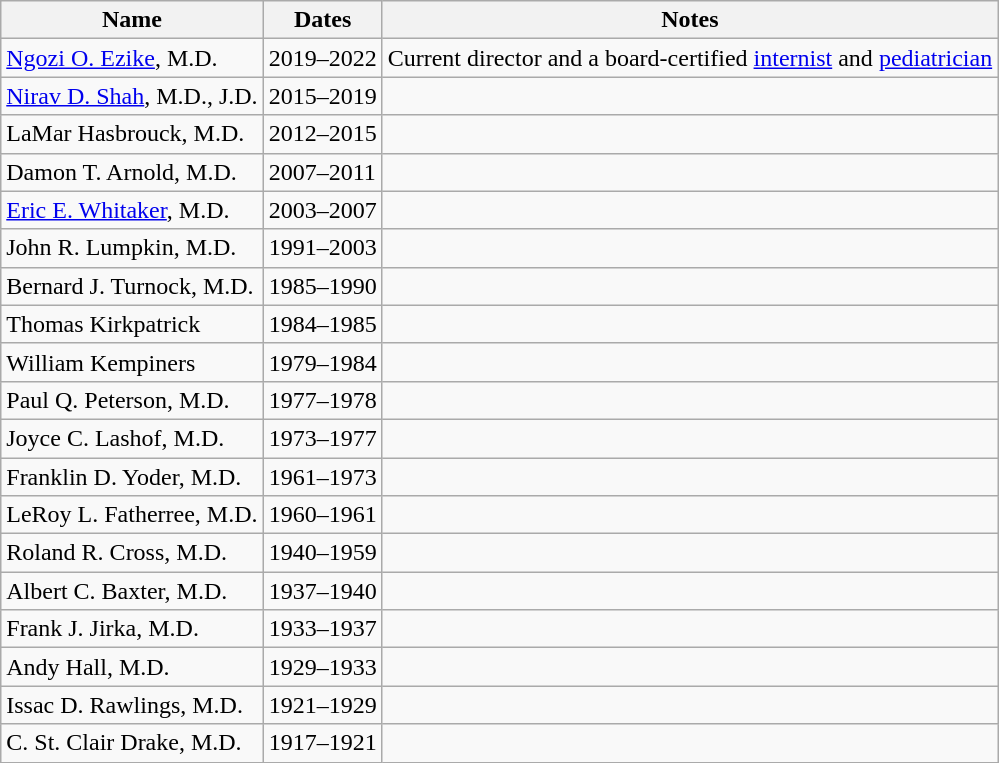<table class="wikitable sortable">
<tr>
<th>Name</th>
<th>Dates</th>
<th>Notes</th>
</tr>
<tr>
<td><a href='#'>Ngozi O. Ezike</a>, M.D.</td>
<td>2019–2022</td>
<td>Current director and a board-certified <a href='#'>internist</a> and <a href='#'>pediatrician</a></td>
</tr>
<tr>
<td><a href='#'>Nirav D. Shah</a>, M.D., J.D.</td>
<td>2015–2019</td>
<td></td>
</tr>
<tr>
<td>LaMar Hasbrouck, M.D.</td>
<td>2012–2015</td>
<td></td>
</tr>
<tr>
<td>Damon T. Arnold, M.D.</td>
<td>2007–2011</td>
<td></td>
</tr>
<tr>
<td><a href='#'>Eric E. Whitaker</a>, M.D.</td>
<td>2003–2007</td>
<td></td>
</tr>
<tr>
<td>John R. Lumpkin, M.D.</td>
<td>1991–2003</td>
<td></td>
</tr>
<tr>
<td>Bernard J. Turnock, M.D.</td>
<td>1985–1990</td>
<td></td>
</tr>
<tr>
<td>Thomas Kirkpatrick</td>
<td>1984–1985</td>
<td></td>
</tr>
<tr>
<td>William Kempiners</td>
<td>1979–1984</td>
<td></td>
</tr>
<tr>
<td>Paul Q. Peterson, M.D.</td>
<td>1977–1978</td>
<td></td>
</tr>
<tr>
<td>Joyce C. Lashof, M.D.</td>
<td>1973–1977</td>
<td></td>
</tr>
<tr>
<td>Franklin D. Yoder, M.D.</td>
<td>1961–1973</td>
<td></td>
</tr>
<tr>
<td>LeRoy L. Fatherree, M.D.</td>
<td>1960–1961</td>
<td></td>
</tr>
<tr>
<td>Roland R. Cross, M.D.</td>
<td>1940–1959</td>
<td></td>
</tr>
<tr>
<td>Albert C. Baxter, M.D.</td>
<td>1937–1940</td>
<td></td>
</tr>
<tr>
<td>Frank J. Jirka, M.D.</td>
<td>1933–1937</td>
<td></td>
</tr>
<tr>
<td>Andy Hall, M.D.</td>
<td>1929–1933</td>
<td></td>
</tr>
<tr>
<td>Issac D. Rawlings, M.D.</td>
<td>1921–1929</td>
<td></td>
</tr>
<tr>
<td>C. St. Clair Drake, M.D.</td>
<td>1917–1921</td>
<td></td>
</tr>
</table>
